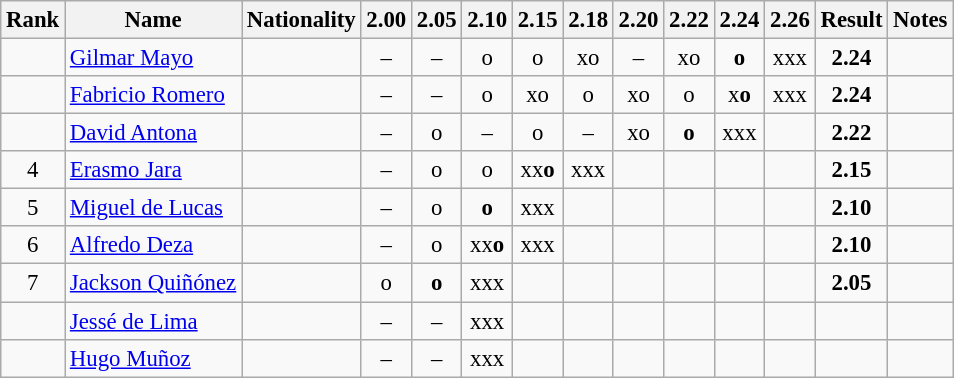<table class="wikitable sortable" style="text-align:center;font-size:95%">
<tr>
<th>Rank</th>
<th>Name</th>
<th>Nationality</th>
<th>2.00</th>
<th>2.05</th>
<th>2.10</th>
<th>2.15</th>
<th>2.18</th>
<th>2.20</th>
<th>2.22</th>
<th>2.24</th>
<th>2.26</th>
<th>Result</th>
<th>Notes</th>
</tr>
<tr>
<td></td>
<td align=left><a href='#'>Gilmar Mayo</a></td>
<td align=left></td>
<td>–</td>
<td>–</td>
<td>o</td>
<td>o</td>
<td>xo</td>
<td>–</td>
<td>xo</td>
<td><strong>o</strong></td>
<td>xxx</td>
<td><strong>2.24</strong></td>
<td></td>
</tr>
<tr>
<td></td>
<td align=left><a href='#'>Fabricio Romero</a></td>
<td align=left></td>
<td>–</td>
<td>–</td>
<td>o</td>
<td>xo</td>
<td>o</td>
<td>xo</td>
<td>o</td>
<td>x<strong>o</strong></td>
<td>xxx</td>
<td><strong>2.24</strong></td>
<td></td>
</tr>
<tr>
<td></td>
<td align=left><a href='#'>David Antona</a></td>
<td align=left></td>
<td>–</td>
<td>o</td>
<td>–</td>
<td>o</td>
<td>–</td>
<td>xo</td>
<td><strong>o</strong></td>
<td>xxx</td>
<td></td>
<td><strong>2.22</strong></td>
<td></td>
</tr>
<tr>
<td>4</td>
<td align=left><a href='#'>Erasmo Jara</a></td>
<td align=left></td>
<td>–</td>
<td>o</td>
<td>o</td>
<td>xx<strong>o</strong></td>
<td>xxx</td>
<td></td>
<td></td>
<td></td>
<td></td>
<td><strong>2.15</strong></td>
<td></td>
</tr>
<tr>
<td>5</td>
<td align=left><a href='#'>Miguel de Lucas</a></td>
<td align=left></td>
<td>–</td>
<td>o</td>
<td><strong>o</strong></td>
<td>xxx</td>
<td></td>
<td></td>
<td></td>
<td></td>
<td></td>
<td><strong>2.10</strong></td>
<td></td>
</tr>
<tr>
<td>6</td>
<td align=left><a href='#'>Alfredo Deza</a></td>
<td align=left></td>
<td>–</td>
<td>o</td>
<td>xx<strong>o</strong></td>
<td>xxx</td>
<td></td>
<td></td>
<td></td>
<td></td>
<td></td>
<td><strong>2.10</strong></td>
<td></td>
</tr>
<tr>
<td>7</td>
<td align=left><a href='#'>Jackson Quiñónez</a></td>
<td align=left></td>
<td>o</td>
<td><strong>o</strong></td>
<td>xxx</td>
<td></td>
<td></td>
<td></td>
<td></td>
<td></td>
<td></td>
<td><strong>2.05</strong></td>
<td></td>
</tr>
<tr>
<td></td>
<td align=left><a href='#'>Jessé de Lima</a></td>
<td align=left></td>
<td>–</td>
<td>–</td>
<td>xxx</td>
<td></td>
<td></td>
<td></td>
<td></td>
<td></td>
<td></td>
<td><strong></strong></td>
<td></td>
</tr>
<tr>
<td></td>
<td align=left><a href='#'>Hugo Muñoz</a></td>
<td align=left></td>
<td>–</td>
<td>–</td>
<td>xxx</td>
<td></td>
<td></td>
<td></td>
<td></td>
<td></td>
<td></td>
<td><strong></strong></td>
<td></td>
</tr>
</table>
